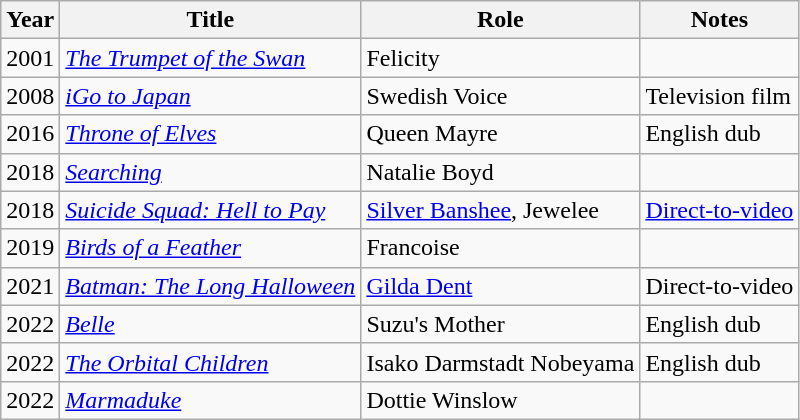<table class="wikitable sortable">
<tr>
<th>Year</th>
<th>Title</th>
<th>Role</th>
<th class="unsortable">Notes</th>
</tr>
<tr>
<td>2001</td>
<td><em><a href='#'>The Trumpet of the Swan</a></em></td>
<td>Felicity</td>
<td></td>
</tr>
<tr>
<td>2008</td>
<td><em><a href='#'>iGo to Japan</a></em></td>
<td>Swedish Voice</td>
<td>Television film</td>
</tr>
<tr>
<td>2016</td>
<td><em><a href='#'>Throne of Elves</a></em></td>
<td>Queen Mayre</td>
<td>English dub</td>
</tr>
<tr>
<td>2018</td>
<td><em><a href='#'>Searching</a></em></td>
<td>Natalie Boyd</td>
<td></td>
</tr>
<tr>
<td>2018</td>
<td><em><a href='#'>Suicide Squad: Hell to Pay</a></em></td>
<td><a href='#'>Silver Banshee</a>, Jewelee</td>
<td><a href='#'>Direct-to-video</a></td>
</tr>
<tr>
<td>2019</td>
<td><em><a href='#'>Birds of a Feather</a></em></td>
<td>Francoise</td>
<td></td>
</tr>
<tr>
<td>2021</td>
<td><em><a href='#'>Batman: The Long Halloween</a></em></td>
<td><a href='#'>Gilda Dent</a></td>
<td>Direct-to-video</td>
</tr>
<tr>
<td>2022</td>
<td><em><a href='#'>Belle</a></em></td>
<td>Suzu's Mother</td>
<td>English dub</td>
</tr>
<tr>
<td>2022</td>
<td><em><a href='#'>The Orbital Children</a></em></td>
<td>Isako Darmstadt Nobeyama</td>
<td>English dub</td>
</tr>
<tr>
<td>2022</td>
<td><em><a href='#'>Marmaduke</a></em></td>
<td>Dottie Winslow</td>
<td></td>
</tr>
</table>
